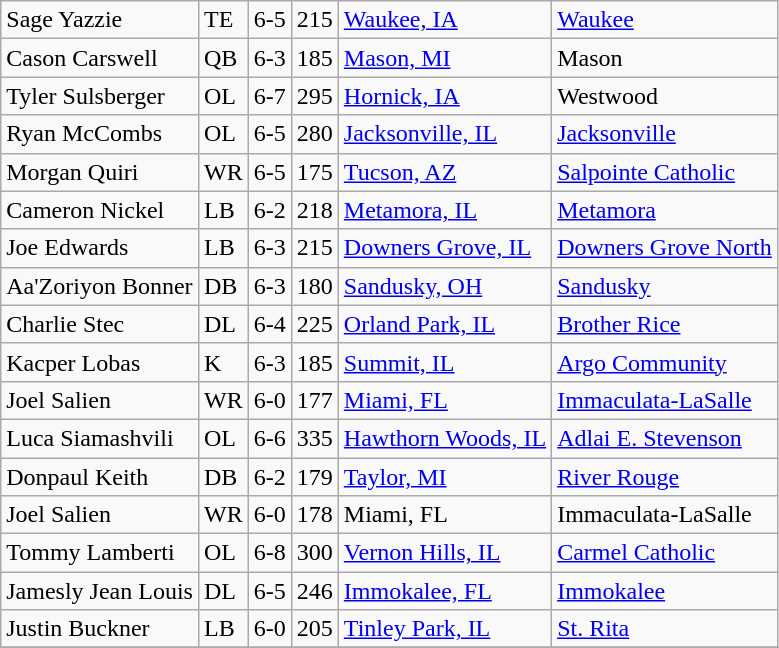<table class="wikitable sortable">
<tr>
<td>Sage Yazzie</td>
<td>TE</td>
<td>6-5</td>
<td>215</td>
<td><a href='#'>Waukee, IA</a></td>
<td><a href='#'>Waukee</a></td>
</tr>
<tr>
<td>Cason Carswell</td>
<td>QB</td>
<td>6-3</td>
<td>185</td>
<td><a href='#'>Mason, MI</a></td>
<td>Mason</td>
</tr>
<tr>
<td>Tyler Sulsberger</td>
<td>OL</td>
<td>6-7</td>
<td>295</td>
<td><a href='#'>Hornick, IA</a></td>
<td>Westwood</td>
</tr>
<tr>
<td>Ryan McCombs</td>
<td>OL</td>
<td>6-5</td>
<td>280</td>
<td><a href='#'>Jacksonville, IL</a></td>
<td><a href='#'>Jacksonville</a></td>
</tr>
<tr>
<td>Morgan Quiri</td>
<td>WR</td>
<td>6-5</td>
<td>175</td>
<td><a href='#'>Tucson, AZ</a></td>
<td><a href='#'>Salpointe Catholic</a></td>
</tr>
<tr>
<td>Cameron Nickel</td>
<td>LB</td>
<td>6-2</td>
<td>218</td>
<td><a href='#'>Metamora, IL</a></td>
<td><a href='#'>Metamora</a></td>
</tr>
<tr>
<td>Joe Edwards</td>
<td>LB</td>
<td>6-3</td>
<td>215</td>
<td><a href='#'>Downers Grove, IL</a></td>
<td><a href='#'>Downers Grove North</a></td>
</tr>
<tr>
<td>Aa'Zoriyon Bonner</td>
<td>DB</td>
<td>6-3</td>
<td>180</td>
<td><a href='#'>Sandusky, OH</a></td>
<td><a href='#'>Sandusky</a></td>
</tr>
<tr>
<td>Charlie Stec</td>
<td>DL</td>
<td>6-4</td>
<td>225</td>
<td><a href='#'>Orland Park, IL</a></td>
<td><a href='#'>Brother Rice</a></td>
</tr>
<tr>
<td>Kacper Lobas</td>
<td>K</td>
<td>6-3</td>
<td>185</td>
<td><a href='#'>Summit, IL</a></td>
<td><a href='#'>Argo Community</a></td>
</tr>
<tr>
<td>Joel Salien</td>
<td>WR</td>
<td>6-0</td>
<td>177</td>
<td><a href='#'>Miami, FL</a></td>
<td><a href='#'>Immaculata-LaSalle</a></td>
</tr>
<tr>
<td>Luca Siamashvili</td>
<td>OL</td>
<td>6-6</td>
<td>335</td>
<td><a href='#'>Hawthorn Woods, IL</a></td>
<td><a href='#'>Adlai E. Stevenson</a></td>
</tr>
<tr>
<td>Donpaul Keith</td>
<td>DB</td>
<td>6-2</td>
<td>179</td>
<td><a href='#'>Taylor, MI</a></td>
<td><a href='#'>River Rouge</a></td>
</tr>
<tr>
<td>Joel Salien</td>
<td>WR</td>
<td>6-0</td>
<td>178</td>
<td>Miami, FL</td>
<td>Immaculata-LaSalle</td>
</tr>
<tr>
<td>Tommy Lamberti</td>
<td>OL</td>
<td>6-8</td>
<td>300</td>
<td><a href='#'>Vernon Hills, IL</a></td>
<td><a href='#'>Carmel Catholic</a></td>
</tr>
<tr>
<td>Jamesly Jean Louis</td>
<td>DL</td>
<td>6-5</td>
<td>246</td>
<td><a href='#'>Immokalee, FL</a></td>
<td><a href='#'>Immokalee</a></td>
</tr>
<tr>
<td>Justin Buckner</td>
<td>LB</td>
<td>6-0</td>
<td>205</td>
<td><a href='#'>Tinley Park, IL</a></td>
<td><a href='#'>St. Rita</a></td>
</tr>
<tr>
</tr>
</table>
